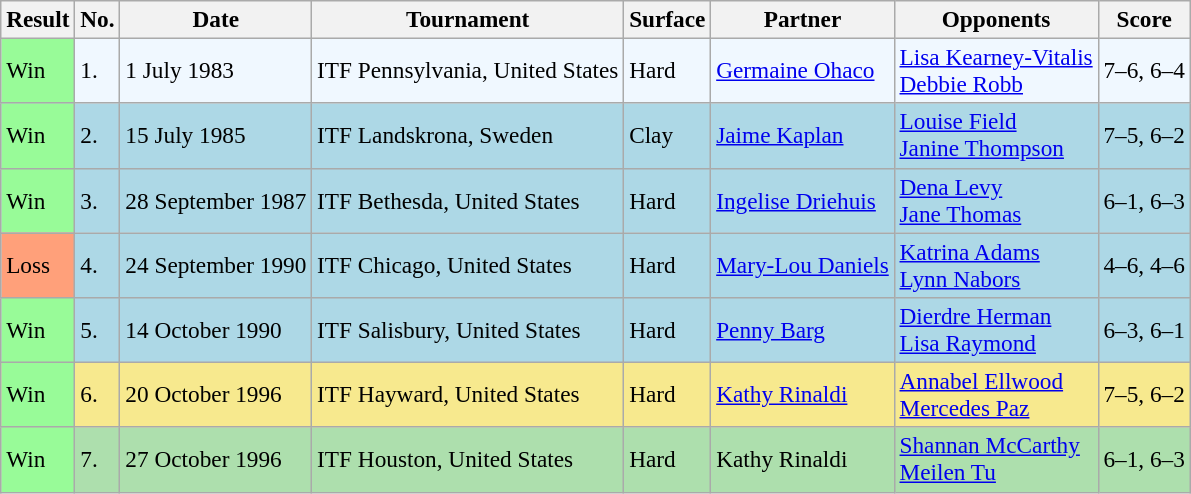<table class="sortable wikitable" style=font-size:97%>
<tr>
<th>Result</th>
<th>No.</th>
<th>Date</th>
<th>Tournament</th>
<th>Surface</th>
<th>Partner</th>
<th>Opponents</th>
<th>Score</th>
</tr>
<tr style="background:#f0f8ff;">
<td style="background:#98fb98;">Win</td>
<td>1.</td>
<td>1 July 1983</td>
<td>ITF Pennsylvania, United States</td>
<td>Hard</td>
<td> <a href='#'>Germaine Ohaco</a></td>
<td> <a href='#'>Lisa Kearney-Vitalis</a> <br>  <a href='#'>Debbie Robb</a></td>
<td>7–6, 6–4</td>
</tr>
<tr bgcolor=lightblue>
<td style="background:#98fb98;">Win</td>
<td>2.</td>
<td>15 July 1985</td>
<td>ITF Landskrona, Sweden</td>
<td>Clay</td>
<td> <a href='#'>Jaime Kaplan</a></td>
<td> <a href='#'>Louise Field</a> <br>  <a href='#'>Janine Thompson</a></td>
<td>7–5, 6–2</td>
</tr>
<tr style="background:lightblue;">
<td style="background:#98fb98;">Win</td>
<td>3.</td>
<td>28 September 1987</td>
<td>ITF Bethesda, United States</td>
<td>Hard</td>
<td> <a href='#'>Ingelise Driehuis</a></td>
<td> <a href='#'>Dena Levy</a> <br>  <a href='#'>Jane Thomas</a></td>
<td>6–1, 6–3</td>
</tr>
<tr style="background:lightblue;">
<td style="background:#ffa07a;">Loss</td>
<td>4.</td>
<td>24 September 1990</td>
<td>ITF Chicago, United States</td>
<td>Hard</td>
<td> <a href='#'>Mary-Lou Daniels</a></td>
<td> <a href='#'>Katrina Adams</a> <br>  <a href='#'>Lynn Nabors</a></td>
<td>4–6, 4–6</td>
</tr>
<tr style="background:lightblue;">
<td style="background:#98fb98;">Win</td>
<td>5.</td>
<td>14 October 1990</td>
<td>ITF Salisbury, United States</td>
<td>Hard</td>
<td> <a href='#'>Penny Barg</a></td>
<td> <a href='#'>Dierdre Herman</a> <br>  <a href='#'>Lisa Raymond</a></td>
<td>6–3, 6–1</td>
</tr>
<tr style="background:#f7e98e;">
<td style="background:#98fb98;">Win</td>
<td>6.</td>
<td>20 October 1996</td>
<td>ITF Hayward, United States</td>
<td>Hard</td>
<td> <a href='#'>Kathy Rinaldi</a></td>
<td> <a href='#'>Annabel Ellwood</a> <br>  <a href='#'>Mercedes Paz</a></td>
<td>7–5, 6–2</td>
</tr>
<tr style="background:#addfad;">
<td style="background:#98fb98;">Win</td>
<td>7.</td>
<td>27 October 1996</td>
<td>ITF Houston, United States</td>
<td>Hard</td>
<td> Kathy Rinaldi</td>
<td> <a href='#'>Shannan McCarthy</a> <br>  <a href='#'>Meilen Tu</a></td>
<td>6–1, 6–3</td>
</tr>
</table>
